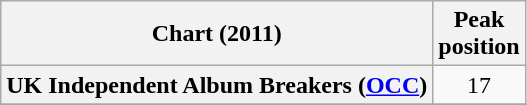<table class="wikitable sortable plainrowheaders" style="text-align:center">
<tr>
<th scope="col">Chart (2011)</th>
<th scope="col">Peak<br> position</th>
</tr>
<tr>
<th scope="row">UK Independent Album Breakers (<a href='#'>OCC</a>)</th>
<td>17</td>
</tr>
<tr>
</tr>
<tr>
</tr>
<tr>
</tr>
</table>
